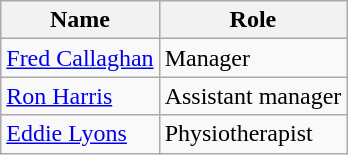<table class="wikitable">
<tr>
<th>Name</th>
<th>Role</th>
</tr>
<tr>
<td> <a href='#'>Fred Callaghan</a></td>
<td>Manager</td>
</tr>
<tr>
<td> <a href='#'>Ron Harris</a></td>
<td>Assistant manager</td>
</tr>
<tr>
<td> <a href='#'>Eddie Lyons</a></td>
<td>Physiotherapist</td>
</tr>
</table>
